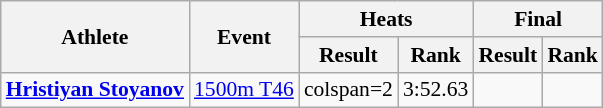<table class=wikitable style="font-size:90%">
<tr>
<th rowspan="2">Athlete</th>
<th rowspan="2">Event</th>
<th colspan="2">Heats</th>
<th colspan="2">Final</th>
</tr>
<tr>
<th>Result</th>
<th>Rank</th>
<th>Result</th>
<th>Rank</th>
</tr>
<tr align=center>
<td align=left><strong><a href='#'>Hristiyan Stoyanov</a></strong></td>
<td align=left><a href='#'>1500m T46</a></td>
<td>colspan=2 </td>
<td>3:52.63</td>
<td></td>
</tr>
</table>
